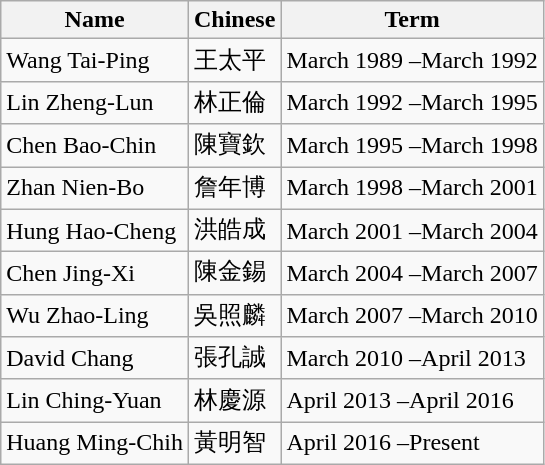<table class="wikitable sortable">
<tr>
<th>Name</th>
<th>Chinese</th>
<th>Term</th>
</tr>
<tr>
<td>Wang Tai-Ping</td>
<td>王太平</td>
<td>March 1989 –March 1992</td>
</tr>
<tr>
<td>Lin Zheng-Lun</td>
<td>林正倫</td>
<td>March 1992 –March 1995</td>
</tr>
<tr>
<td>Chen Bao-Chin</td>
<td>陳寶欽</td>
<td>March 1995 –March 1998</td>
</tr>
<tr>
<td>Zhan Nien-Bo</td>
<td>詹年博</td>
<td>March 1998 –March 2001</td>
</tr>
<tr>
<td>Hung Hao-Cheng</td>
<td>洪皓成</td>
<td>March 2001 –March 2004</td>
</tr>
<tr>
<td>Chen Jing-Xi</td>
<td>陳金錫</td>
<td>March 2004 –March 2007</td>
</tr>
<tr>
<td>Wu Zhao-Ling</td>
<td>吳照麟</td>
<td>March 2007 –March 2010</td>
</tr>
<tr>
<td>David Chang</td>
<td>張孔誠</td>
<td>March 2010 –April 2013</td>
</tr>
<tr>
<td>Lin Ching-Yuan</td>
<td>林慶源</td>
<td>April 2013 –April 2016</td>
</tr>
<tr>
<td>Huang Ming-Chih</td>
<td>黃明智</td>
<td>April 2016 –Present</td>
</tr>
</table>
